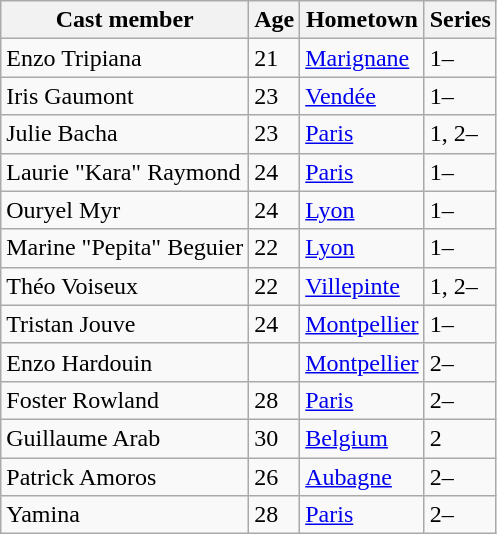<table class="wikitable">
<tr>
<th>Cast member</th>
<th>Age</th>
<th>Hometown</th>
<th>Series</th>
</tr>
<tr>
<td>Enzo Tripiana</td>
<td>21</td>
<td><a href='#'>Marignane</a></td>
<td>1–</td>
</tr>
<tr>
<td>Iris Gaumont</td>
<td>23</td>
<td><a href='#'>Vendée</a></td>
<td>1–</td>
</tr>
<tr>
<td>Julie Bacha</td>
<td>23</td>
<td><a href='#'>Paris</a></td>
<td>1, 2–</td>
</tr>
<tr>
<td>Laurie "Kara" Raymond</td>
<td>24</td>
<td><a href='#'>Paris</a></td>
<td>1–</td>
</tr>
<tr>
<td>Ouryel Myr</td>
<td>24</td>
<td><a href='#'>Lyon</a></td>
<td>1–</td>
</tr>
<tr>
<td>Marine "Pepita" Beguier</td>
<td>22</td>
<td><a href='#'>Lyon</a></td>
<td>1–</td>
</tr>
<tr>
<td>Théo Voiseux</td>
<td>22</td>
<td><a href='#'>Villepinte</a></td>
<td>1, 2–</td>
</tr>
<tr>
<td>Tristan Jouve</td>
<td>24</td>
<td><a href='#'>Montpellier</a></td>
<td>1–</td>
</tr>
<tr>
<td>Enzo Hardouin</td>
<td></td>
<td><a href='#'>Montpellier</a></td>
<td>2–</td>
</tr>
<tr>
<td>Foster Rowland</td>
<td>28</td>
<td><a href='#'>Paris</a></td>
<td>2–</td>
</tr>
<tr>
<td>Guillaume Arab</td>
<td>30</td>
<td><a href='#'>Belgium</a></td>
<td>2</td>
</tr>
<tr>
<td>Patrick Amoros</td>
<td>26</td>
<td><a href='#'>Aubagne</a></td>
<td>2–</td>
</tr>
<tr>
<td>Yamina</td>
<td>28</td>
<td><a href='#'>Paris</a></td>
<td>2–</td>
</tr>
</table>
